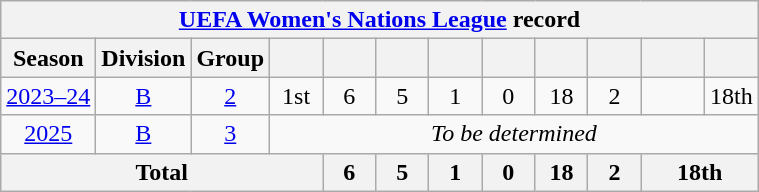<table class="wikitable" style="text-align: center;">
<tr>
<th colspan=13><a href='#'>UEFA Women's Nations League</a> record</th>
</tr>
<tr>
<th>Season</th>
<th>Division</th>
<th>Group</th>
<th width=28></th>
<th width=28></th>
<th width=28></th>
<th width=28></th>
<th width=28></th>
<th width=28></th>
<th width=28></th>
<th width=35></th>
<th width=28></th>
</tr>
<tr>
<td><a href='#'>2023–24</a></td>
<td><a href='#'>B</a></td>
<td><a href='#'>2</a></td>
<td>1st</td>
<td>6</td>
<td>5</td>
<td>1</td>
<td>0</td>
<td>18</td>
<td>2</td>
<td></td>
<td>18th</td>
</tr>
<tr>
<td><a href='#'>2025</a></td>
<td><a href='#'>B</a></td>
<td><a href='#'>3</a></td>
<td colspan=9><em>To be determined</em></td>
</tr>
<tr>
<th colspan=4>Total</th>
<th>6</th>
<th>5</th>
<th>1</th>
<th>0</th>
<th>18</th>
<th>2</th>
<th colspan=2>18th</th>
</tr>
</table>
